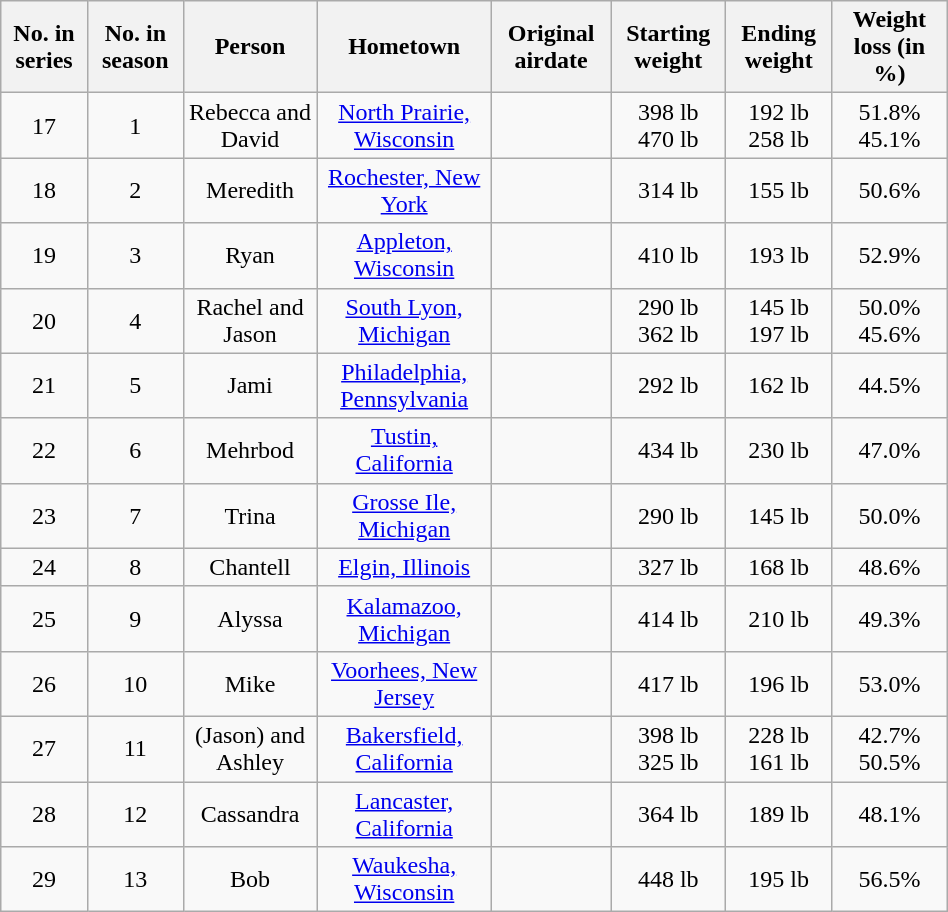<table class="wikitable" style="width: 50%; text-align: center">
<tr>
<th>No. in series</th>
<th>No. in season</th>
<th>Person</th>
<th>Hometown</th>
<th>Original airdate</th>
<th>Starting weight</th>
<th>Ending weight</th>
<th>Weight loss (in %)</th>
</tr>
<tr>
<td>17</td>
<td>1</td>
<td>Rebecca and David</td>
<td><a href='#'>North Prairie, Wisconsin</a></td>
<td></td>
<td>398 lb<br>470 lb</td>
<td>192 lb<br>258 lb</td>
<td>51.8%<br>45.1%</td>
</tr>
<tr>
<td>18</td>
<td>2</td>
<td>Meredith</td>
<td><a href='#'>Rochester, New York</a></td>
<td></td>
<td>314 lb</td>
<td>155 lb</td>
<td>50.6%</td>
</tr>
<tr>
<td>19</td>
<td>3</td>
<td>Ryan</td>
<td><a href='#'>Appleton, Wisconsin</a></td>
<td></td>
<td>410 lb</td>
<td>193 lb</td>
<td>52.9%</td>
</tr>
<tr>
<td>20</td>
<td>4</td>
<td>Rachel and Jason</td>
<td><a href='#'>South Lyon, Michigan</a></td>
<td></td>
<td>290 lb<br>362 lb</td>
<td>145 lb<br>197 lb</td>
<td>50.0%<br>45.6%</td>
</tr>
<tr>
<td>21</td>
<td>5</td>
<td>Jami</td>
<td><a href='#'>Philadelphia, Pennsylvania</a></td>
<td></td>
<td>292 lb</td>
<td>162 lb</td>
<td>44.5%</td>
</tr>
<tr>
<td>22</td>
<td>6</td>
<td>Mehrbod</td>
<td><a href='#'>Tustin, California</a></td>
<td></td>
<td>434 lb</td>
<td>230 lb</td>
<td>47.0%</td>
</tr>
<tr>
<td>23</td>
<td>7</td>
<td>Trina</td>
<td><a href='#'>Grosse Ile, Michigan</a></td>
<td></td>
<td>290 lb</td>
<td>145 lb</td>
<td>50.0%</td>
</tr>
<tr>
<td>24</td>
<td>8</td>
<td>Chantell</td>
<td><a href='#'>Elgin, Illinois</a></td>
<td></td>
<td>327 lb</td>
<td>168 lb</td>
<td>48.6%</td>
</tr>
<tr>
<td>25</td>
<td>9</td>
<td>Alyssa</td>
<td><a href='#'>Kalamazoo, Michigan</a></td>
<td></td>
<td>414 lb</td>
<td>210 lb</td>
<td>49.3%</td>
</tr>
<tr>
<td>26</td>
<td>10</td>
<td>Mike</td>
<td><a href='#'>Voorhees, New Jersey</a></td>
<td></td>
<td>417 lb</td>
<td>196 lb</td>
<td>53.0%</td>
</tr>
<tr>
<td>27</td>
<td>11</td>
<td>(Jason) and Ashley</td>
<td><a href='#'>Bakersfield, California</a></td>
<td></td>
<td>398 lb<br>325 lb</td>
<td>228 lb<br>161 lb</td>
<td>42.7%<br>50.5%</td>
</tr>
<tr>
<td>28</td>
<td>12</td>
<td>Cassandra</td>
<td><a href='#'>Lancaster, California</a></td>
<td></td>
<td>364 lb</td>
<td>189 lb</td>
<td>48.1%</td>
</tr>
<tr>
<td>29</td>
<td>13</td>
<td>Bob</td>
<td><a href='#'>Waukesha, Wisconsin</a></td>
<td></td>
<td>448 lb</td>
<td>195 lb</td>
<td>56.5%</td>
</tr>
</table>
